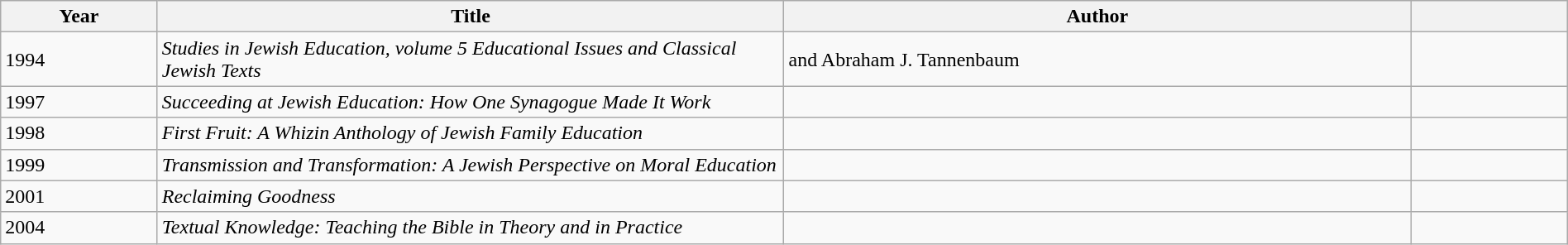<table class="wikitable sortable" style="width:100%">
<tr>
<th scope="col" style="width:10%">Year</th>
<th scope="col" style="width:40%">Title</th>
<th scope="col" style="width:40%">Author</th>
<th scope="col" style="width:10%"></th>
</tr>
<tr>
<td>1994</td>
<td><em>Studies in Jewish Education, volume 5 Educational Issues and Classical Jewish Texts</em></td>
<td> and Abraham J. Tannenbaum</td>
<td></td>
</tr>
<tr>
<td>1997</td>
<td><em>Succeeding at Jewish Education: How One Synagogue Made It Work</em></td>
<td></td>
<td></td>
</tr>
<tr>
<td>1998</td>
<td><em>First Fruit: A Whizin Anthology of Jewish Family Education</em></td>
<td></td>
<td></td>
</tr>
<tr>
<td>1999</td>
<td><em>Transmission and Transformation: A Jewish Perspective on Moral Education</em></td>
<td></td>
<td></td>
</tr>
<tr>
<td>2001</td>
<td><em>Reclaiming Goodness</em></td>
<td></td>
<td></td>
</tr>
<tr>
<td>2004</td>
<td><em>Textual Knowledge: Teaching the Bible in Theory and in Practice</em></td>
<td></td>
<td></td>
</tr>
</table>
